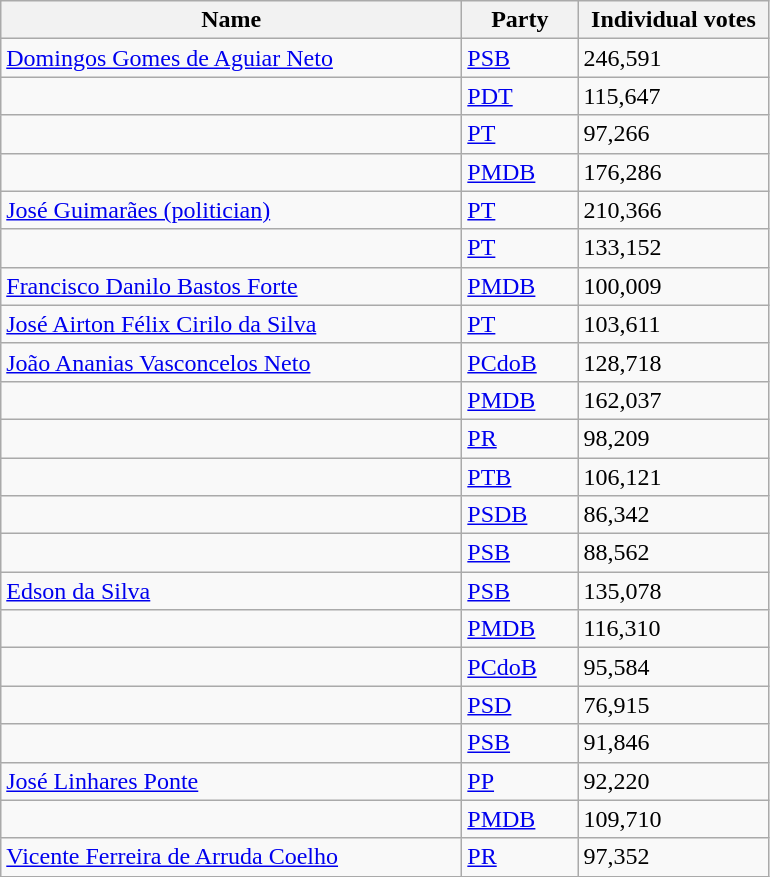<table class="wikitable sortable">
<tr>
<th style="width:300px;">Name</th>
<th style="width:70px;">Party</th>
<th style="width:120px;">Individual votes</th>
</tr>
<tr>
<td><a href='#'>Domingos Gomes de Aguiar Neto</a></td>
<td><a href='#'>PSB</a></td>
<td>246,591</td>
</tr>
<tr>
<td></td>
<td><a href='#'>PDT</a></td>
<td>115,647</td>
</tr>
<tr>
<td></td>
<td><a href='#'>PT</a></td>
<td>97,266</td>
</tr>
<tr>
<td></td>
<td><a href='#'>PMDB</a></td>
<td>176,286</td>
</tr>
<tr>
<td><a href='#'>José Guimarães (politician)</a></td>
<td><a href='#'>PT</a></td>
<td>210,366</td>
</tr>
<tr>
<td></td>
<td><a href='#'>PT</a></td>
<td>133,152</td>
</tr>
<tr>
<td><a href='#'>Francisco Danilo Bastos Forte</a></td>
<td><a href='#'>PMDB</a></td>
<td>100,009</td>
</tr>
<tr>
<td><a href='#'>José Airton Félix Cirilo da Silva</a></td>
<td><a href='#'>PT</a></td>
<td>103,611</td>
</tr>
<tr>
<td><a href='#'>João Ananias Vasconcelos Neto</a></td>
<td><a href='#'>PCdoB</a></td>
<td>128,718</td>
</tr>
<tr>
<td></td>
<td><a href='#'>PMDB</a></td>
<td>162,037</td>
</tr>
<tr>
<td></td>
<td><a href='#'>PR</a></td>
<td>98,209</td>
</tr>
<tr>
<td></td>
<td><a href='#'>PTB</a></td>
<td>106,121</td>
</tr>
<tr>
<td></td>
<td><a href='#'>PSDB</a></td>
<td>86,342</td>
</tr>
<tr>
<td></td>
<td><a href='#'>PSB</a></td>
<td>88,562</td>
</tr>
<tr>
<td><a href='#'>Edson da Silva</a></td>
<td><a href='#'>PSB</a></td>
<td>135,078</td>
</tr>
<tr>
<td></td>
<td><a href='#'>PMDB</a></td>
<td>116,310</td>
</tr>
<tr>
<td></td>
<td><a href='#'>PCdoB</a></td>
<td>95,584</td>
</tr>
<tr>
<td></td>
<td><a href='#'>PSD</a></td>
<td>76,915</td>
</tr>
<tr>
<td></td>
<td><a href='#'>PSB</a></td>
<td>91,846</td>
</tr>
<tr>
<td><a href='#'>José Linhares Ponte</a></td>
<td><a href='#'>PP</a></td>
<td>92,220</td>
</tr>
<tr>
<td></td>
<td><a href='#'>PMDB</a></td>
<td>109,710</td>
</tr>
<tr>
<td><a href='#'>Vicente Ferreira de Arruda Coelho</a></td>
<td><a href='#'>PR</a></td>
<td>97,352</td>
</tr>
</table>
